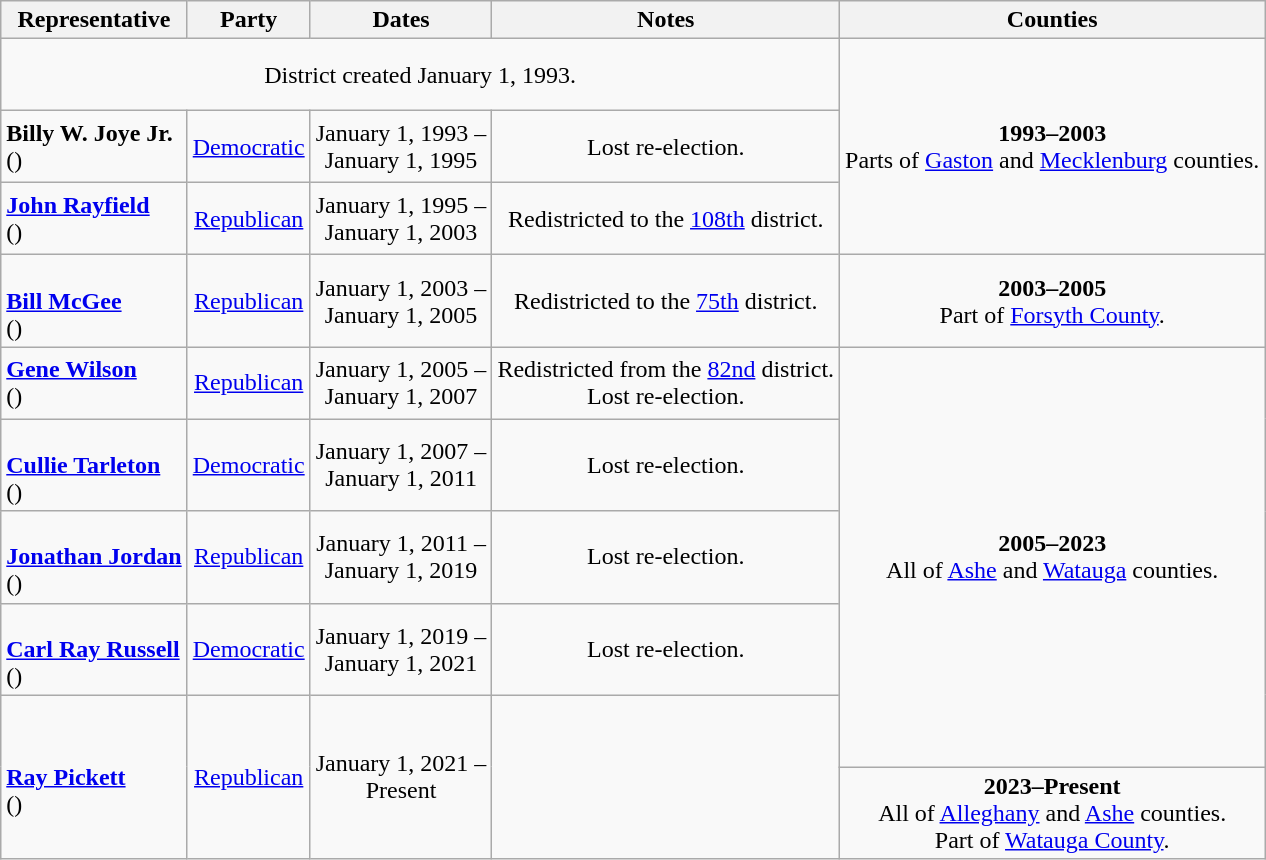<table class=wikitable style="text-align:center">
<tr>
<th>Representative</th>
<th>Party</th>
<th>Dates</th>
<th>Notes</th>
<th>Counties</th>
</tr>
<tr style="height:3em">
<td colspan=4>District created January 1, 1993.</td>
<td rowspan=3><strong>1993–2003</strong> <br> Parts of <a href='#'>Gaston</a> and <a href='#'>Mecklenburg</a> counties.</td>
</tr>
<tr style="height:3em">
<td align=left><strong>Billy W. Joye Jr.</strong><br>()</td>
<td><a href='#'>Democratic</a></td>
<td nowrap>January 1, 1993 – <br> January 1, 1995</td>
<td>Lost re-election.</td>
</tr>
<tr style="height:3em">
<td align=left><strong><a href='#'>John Rayfield</a></strong><br>()</td>
<td><a href='#'>Republican</a></td>
<td nowrap>January 1, 1995 – <br> January 1, 2003</td>
<td>Redistricted to the <a href='#'>108th</a> district.</td>
</tr>
<tr style="height:3em">
<td align=left><br><strong><a href='#'>Bill McGee</a></strong><br>()</td>
<td><a href='#'>Republican</a></td>
<td nowrap>January 1, 2003 – <br> January 1, 2005</td>
<td>Redistricted to the <a href='#'>75th</a> district.</td>
<td><strong>2003–2005</strong> <br> Part of <a href='#'>Forsyth County</a>.</td>
</tr>
<tr style="height:3em">
<td align=left><strong><a href='#'>Gene Wilson</a></strong><br>()</td>
<td><a href='#'>Republican</a></td>
<td nowrap>January 1, 2005 – <br> January 1, 2007</td>
<td>Redistricted from the <a href='#'>82nd</a> district. <br> Lost re-election.</td>
<td rowspan=5><strong>2005–2023</strong> <br> All of <a href='#'>Ashe</a> and <a href='#'>Watauga</a> counties.</td>
</tr>
<tr style="height:3em">
<td align=left><br><strong><a href='#'>Cullie Tarleton</a></strong><br>()</td>
<td><a href='#'>Democratic</a></td>
<td nowrap>January 1, 2007 – <br> January 1, 2011</td>
<td>Lost re-election.</td>
</tr>
<tr style="height:3em">
<td align=left><br><strong><a href='#'>Jonathan Jordan</a></strong><br>()</td>
<td><a href='#'>Republican</a></td>
<td nowrap>January 1, 2011 – <br> January 1, 2019</td>
<td>Lost re-election.</td>
</tr>
<tr style="height:3em">
<td align=left><br><strong><a href='#'>Carl Ray Russell</a></strong><br>()</td>
<td><a href='#'>Democratic</a></td>
<td nowrap>January 1, 2019 – <br> January 1, 2021</td>
<td>Lost re-election.</td>
</tr>
<tr style="height:3em">
<td rowspan=2 align=left><br><strong><a href='#'>Ray Pickett</a></strong><br>()</td>
<td rowspan=2 ><a href='#'>Republican</a></td>
<td rowspan=2 nowrap>January 1, 2021 – <br> Present</td>
<td rowspan=2></td>
</tr>
<tr style="height:3em">
<td><strong>2023–Present</strong> <br> All of <a href='#'>Alleghany</a> and <a href='#'>Ashe</a> counties. <br> Part of <a href='#'>Watauga County</a>.</td>
</tr>
</table>
